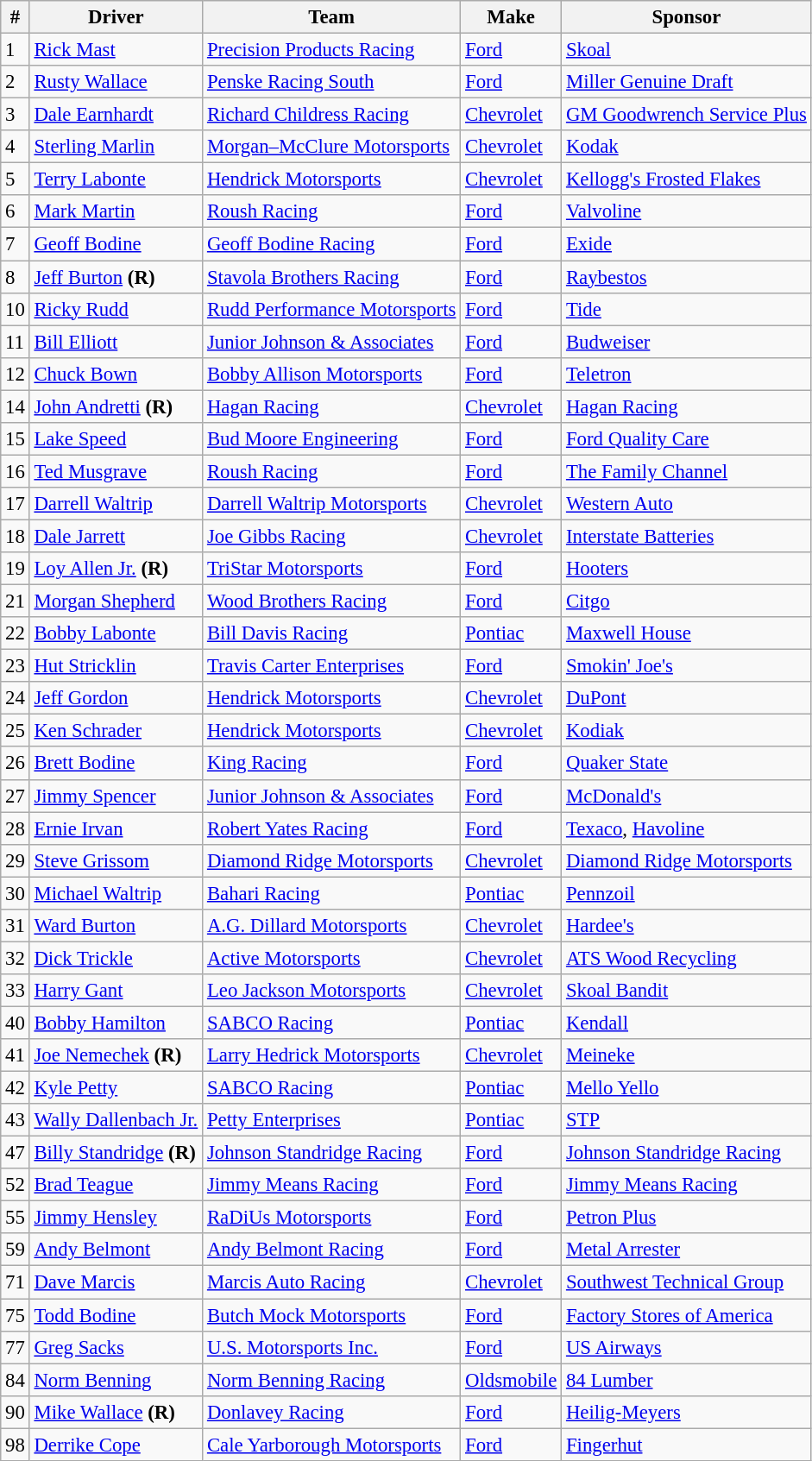<table class="wikitable" style="font-size:95%">
<tr>
<th>#</th>
<th>Driver</th>
<th>Team</th>
<th>Make</th>
<th>Sponsor</th>
</tr>
<tr>
<td>1</td>
<td><a href='#'>Rick Mast</a></td>
<td><a href='#'>Precision Products Racing</a></td>
<td><a href='#'>Ford</a></td>
<td><a href='#'>Skoal</a></td>
</tr>
<tr>
<td>2</td>
<td><a href='#'>Rusty Wallace</a></td>
<td><a href='#'>Penske Racing South</a></td>
<td><a href='#'>Ford</a></td>
<td><a href='#'>Miller Genuine Draft</a></td>
</tr>
<tr>
<td>3</td>
<td><a href='#'>Dale Earnhardt</a></td>
<td><a href='#'>Richard Childress Racing</a></td>
<td><a href='#'>Chevrolet</a></td>
<td><a href='#'>GM Goodwrench Service Plus</a></td>
</tr>
<tr>
<td>4</td>
<td><a href='#'>Sterling Marlin</a></td>
<td><a href='#'>Morgan–McClure Motorsports</a></td>
<td><a href='#'>Chevrolet</a></td>
<td><a href='#'>Kodak</a></td>
</tr>
<tr>
<td>5</td>
<td><a href='#'>Terry Labonte</a></td>
<td><a href='#'>Hendrick Motorsports</a></td>
<td><a href='#'>Chevrolet</a></td>
<td><a href='#'>Kellogg's Frosted Flakes</a></td>
</tr>
<tr>
<td>6</td>
<td><a href='#'>Mark Martin</a></td>
<td><a href='#'>Roush Racing</a></td>
<td><a href='#'>Ford</a></td>
<td><a href='#'>Valvoline</a></td>
</tr>
<tr>
<td>7</td>
<td><a href='#'>Geoff Bodine</a></td>
<td><a href='#'>Geoff Bodine Racing</a></td>
<td><a href='#'>Ford</a></td>
<td><a href='#'>Exide</a></td>
</tr>
<tr>
<td>8</td>
<td><a href='#'>Jeff Burton</a> <strong>(R)</strong></td>
<td><a href='#'>Stavola Brothers Racing</a></td>
<td><a href='#'>Ford</a></td>
<td><a href='#'>Raybestos</a></td>
</tr>
<tr>
<td>10</td>
<td><a href='#'>Ricky Rudd</a></td>
<td><a href='#'>Rudd Performance Motorsports</a></td>
<td><a href='#'>Ford</a></td>
<td><a href='#'>Tide</a></td>
</tr>
<tr>
<td>11</td>
<td><a href='#'>Bill Elliott</a></td>
<td><a href='#'>Junior Johnson & Associates</a></td>
<td><a href='#'>Ford</a></td>
<td><a href='#'>Budweiser</a></td>
</tr>
<tr>
<td>12</td>
<td><a href='#'>Chuck Bown</a></td>
<td><a href='#'>Bobby Allison Motorsports</a></td>
<td><a href='#'>Ford</a></td>
<td><a href='#'>Teletron</a></td>
</tr>
<tr>
<td>14</td>
<td><a href='#'>John Andretti</a> <strong>(R)</strong></td>
<td><a href='#'>Hagan Racing</a></td>
<td><a href='#'>Chevrolet</a></td>
<td><a href='#'>Hagan Racing</a></td>
</tr>
<tr>
<td>15</td>
<td><a href='#'>Lake Speed</a></td>
<td><a href='#'>Bud Moore Engineering</a></td>
<td><a href='#'>Ford</a></td>
<td><a href='#'>Ford Quality Care</a></td>
</tr>
<tr>
<td>16</td>
<td><a href='#'>Ted Musgrave</a></td>
<td><a href='#'>Roush Racing</a></td>
<td><a href='#'>Ford</a></td>
<td><a href='#'>The Family Channel</a></td>
</tr>
<tr>
<td>17</td>
<td><a href='#'>Darrell Waltrip</a></td>
<td><a href='#'>Darrell Waltrip Motorsports</a></td>
<td><a href='#'>Chevrolet</a></td>
<td><a href='#'>Western Auto</a></td>
</tr>
<tr>
<td>18</td>
<td><a href='#'>Dale Jarrett</a></td>
<td><a href='#'>Joe Gibbs Racing</a></td>
<td><a href='#'>Chevrolet</a></td>
<td><a href='#'>Interstate Batteries</a></td>
</tr>
<tr>
<td>19</td>
<td><a href='#'>Loy Allen Jr.</a> <strong>(R)</strong></td>
<td><a href='#'>TriStar Motorsports</a></td>
<td><a href='#'>Ford</a></td>
<td><a href='#'>Hooters</a></td>
</tr>
<tr>
<td>21</td>
<td><a href='#'>Morgan Shepherd</a></td>
<td><a href='#'>Wood Brothers Racing</a></td>
<td><a href='#'>Ford</a></td>
<td><a href='#'>Citgo</a></td>
</tr>
<tr>
<td>22</td>
<td><a href='#'>Bobby Labonte</a></td>
<td><a href='#'>Bill Davis Racing</a></td>
<td><a href='#'>Pontiac</a></td>
<td><a href='#'>Maxwell House</a></td>
</tr>
<tr>
<td>23</td>
<td><a href='#'>Hut Stricklin</a></td>
<td><a href='#'>Travis Carter Enterprises</a></td>
<td><a href='#'>Ford</a></td>
<td><a href='#'>Smokin' Joe's</a></td>
</tr>
<tr>
<td>24</td>
<td><a href='#'>Jeff Gordon</a></td>
<td><a href='#'>Hendrick Motorsports</a></td>
<td><a href='#'>Chevrolet</a></td>
<td><a href='#'>DuPont</a></td>
</tr>
<tr>
<td>25</td>
<td><a href='#'>Ken Schrader</a></td>
<td><a href='#'>Hendrick Motorsports</a></td>
<td><a href='#'>Chevrolet</a></td>
<td><a href='#'>Kodiak</a></td>
</tr>
<tr>
<td>26</td>
<td><a href='#'>Brett Bodine</a></td>
<td><a href='#'>King Racing</a></td>
<td><a href='#'>Ford</a></td>
<td><a href='#'>Quaker State</a></td>
</tr>
<tr>
<td>27</td>
<td><a href='#'>Jimmy Spencer</a></td>
<td><a href='#'>Junior Johnson & Associates</a></td>
<td><a href='#'>Ford</a></td>
<td><a href='#'>McDonald's</a></td>
</tr>
<tr>
<td>28</td>
<td><a href='#'>Ernie Irvan</a></td>
<td><a href='#'>Robert Yates Racing</a></td>
<td><a href='#'>Ford</a></td>
<td><a href='#'>Texaco</a>, <a href='#'>Havoline</a></td>
</tr>
<tr>
<td>29</td>
<td><a href='#'>Steve Grissom</a></td>
<td><a href='#'>Diamond Ridge Motorsports</a></td>
<td><a href='#'>Chevrolet</a></td>
<td><a href='#'>Diamond Ridge Motorsports</a></td>
</tr>
<tr>
<td>30</td>
<td><a href='#'>Michael Waltrip</a></td>
<td><a href='#'>Bahari Racing</a></td>
<td><a href='#'>Pontiac</a></td>
<td><a href='#'>Pennzoil</a></td>
</tr>
<tr>
<td>31</td>
<td><a href='#'>Ward Burton</a></td>
<td><a href='#'>A.G. Dillard Motorsports</a></td>
<td><a href='#'>Chevrolet</a></td>
<td><a href='#'>Hardee's</a></td>
</tr>
<tr>
<td>32</td>
<td><a href='#'>Dick Trickle</a></td>
<td><a href='#'>Active Motorsports</a></td>
<td><a href='#'>Chevrolet</a></td>
<td><a href='#'>ATS Wood Recycling</a></td>
</tr>
<tr>
<td>33</td>
<td><a href='#'>Harry Gant</a></td>
<td><a href='#'>Leo Jackson Motorsports</a></td>
<td><a href='#'>Chevrolet</a></td>
<td><a href='#'>Skoal Bandit</a></td>
</tr>
<tr>
<td>40</td>
<td><a href='#'>Bobby Hamilton</a></td>
<td><a href='#'>SABCO Racing</a></td>
<td><a href='#'>Pontiac</a></td>
<td><a href='#'>Kendall</a></td>
</tr>
<tr>
<td>41</td>
<td><a href='#'>Joe Nemechek</a> <strong>(R)</strong></td>
<td><a href='#'>Larry Hedrick Motorsports</a></td>
<td><a href='#'>Chevrolet</a></td>
<td><a href='#'>Meineke</a></td>
</tr>
<tr>
<td>42</td>
<td><a href='#'>Kyle Petty</a></td>
<td><a href='#'>SABCO Racing</a></td>
<td><a href='#'>Pontiac</a></td>
<td><a href='#'>Mello Yello</a></td>
</tr>
<tr>
<td>43</td>
<td><a href='#'>Wally Dallenbach Jr.</a></td>
<td><a href='#'>Petty Enterprises</a></td>
<td><a href='#'>Pontiac</a></td>
<td><a href='#'>STP</a></td>
</tr>
<tr>
<td>47</td>
<td><a href='#'>Billy Standridge</a> <strong>(R)</strong></td>
<td><a href='#'>Johnson Standridge Racing</a></td>
<td><a href='#'>Ford</a></td>
<td><a href='#'>Johnson Standridge Racing</a></td>
</tr>
<tr>
<td>52</td>
<td><a href='#'>Brad Teague</a></td>
<td><a href='#'>Jimmy Means Racing</a></td>
<td><a href='#'>Ford</a></td>
<td><a href='#'>Jimmy Means Racing</a></td>
</tr>
<tr>
<td>55</td>
<td><a href='#'>Jimmy Hensley</a></td>
<td><a href='#'>RaDiUs Motorsports</a></td>
<td><a href='#'>Ford</a></td>
<td><a href='#'>Petron Plus</a></td>
</tr>
<tr>
<td>59</td>
<td><a href='#'>Andy Belmont</a></td>
<td><a href='#'>Andy Belmont Racing</a></td>
<td><a href='#'>Ford</a></td>
<td><a href='#'>Metal Arrester</a></td>
</tr>
<tr>
<td>71</td>
<td><a href='#'>Dave Marcis</a></td>
<td><a href='#'>Marcis Auto Racing</a></td>
<td><a href='#'>Chevrolet</a></td>
<td><a href='#'>Southwest Technical Group</a></td>
</tr>
<tr>
<td>75</td>
<td><a href='#'>Todd Bodine</a></td>
<td><a href='#'>Butch Mock Motorsports</a></td>
<td><a href='#'>Ford</a></td>
<td><a href='#'>Factory Stores of America</a></td>
</tr>
<tr>
<td>77</td>
<td><a href='#'>Greg Sacks</a></td>
<td><a href='#'>U.S. Motorsports Inc.</a></td>
<td><a href='#'>Ford</a></td>
<td><a href='#'>US Airways</a></td>
</tr>
<tr>
<td>84</td>
<td><a href='#'>Norm Benning</a></td>
<td><a href='#'>Norm Benning Racing</a></td>
<td><a href='#'>Oldsmobile</a></td>
<td><a href='#'>84 Lumber</a></td>
</tr>
<tr>
<td>90</td>
<td><a href='#'>Mike Wallace</a> <strong>(R)</strong></td>
<td><a href='#'>Donlavey Racing</a></td>
<td><a href='#'>Ford</a></td>
<td><a href='#'>Heilig-Meyers</a></td>
</tr>
<tr>
<td>98</td>
<td><a href='#'>Derrike Cope</a></td>
<td><a href='#'>Cale Yarborough Motorsports</a></td>
<td><a href='#'>Ford</a></td>
<td><a href='#'>Fingerhut</a></td>
</tr>
</table>
